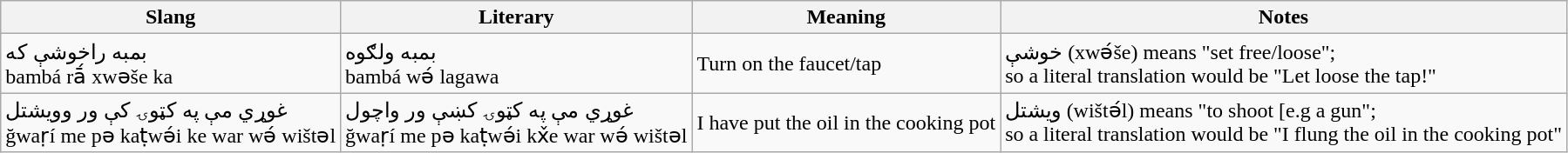<table class="wikitable">
<tr>
<th>Slang</th>
<th>Literary</th>
<th>Meaning</th>
<th>Notes</th>
</tr>
<tr>
<td>بمبه راخوشې که<br>bambá rā́ xwǝše ka</td>
<td>بمبه ولګوه<br>bambá wə́ lagawa</td>
<td>Turn on the faucet/tap</td>
<td>خوشې (xwǝ́še) means  "set free/loose";<br>so a literal translation would be "Let loose the tap!"</td>
</tr>
<tr>
<td>غوړي مې په کټوۍ کې ور وويشتل<br>ğwaṛí me pə kaṭwə́i ke war wə́ wištəl</td>
<td>غوړي مې په کټوۍ کښې ور واچول<br>ğwaṛí me pə kaṭwə́i kx̌e war wə́ wištəl</td>
<td>I have put the oil in the cooking pot</td>
<td>ويشتل (wištǝ́l) means "to shoot [e.g a gun";<br>so a literal translation would be "I flung the oil in the cooking pot"</td>
</tr>
</table>
